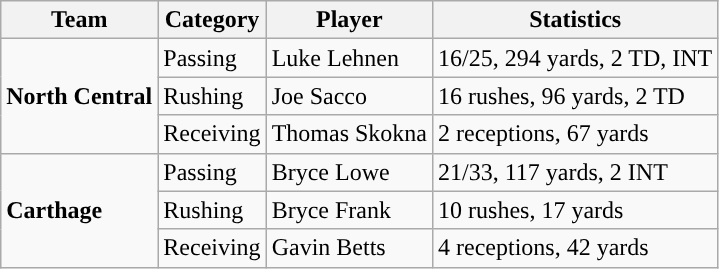<table class="wikitable" style="float: left;">
<tr>
<th>Team</th>
<th>Category</th>
<th>Player</th>
<th>Statistics</th>
</tr>
<tr>
<td rowspan=3><strong>North Central</strong></td>
<td>Passing</td>
<td>Luke Lehnen</td>
<td>16/25, 294 yards, 2 TD, INT</td>
</tr>
<tr>
<td>Rushing</td>
<td>Joe Sacco</td>
<td>16 rushes, 96 yards, 2 TD</td>
</tr>
<tr>
<td>Receiving</td>
<td>Thomas Skokna</td>
<td>2 receptions, 67 yards</td>
</tr>
<tr>
<td rowspan=3><strong>Carthage</strong></td>
<td>Passing</td>
<td>Bryce Lowe</td>
<td>21/33, 117 yards, 2 INT</td>
</tr>
<tr>
<td>Rushing</td>
<td>Bryce Frank</td>
<td>10 rushes, 17 yards</td>
</tr>
<tr>
<td>Receiving</td>
<td>Gavin Betts</td>
<td>4 receptions, 42 yards</td>
</tr>
</table>
